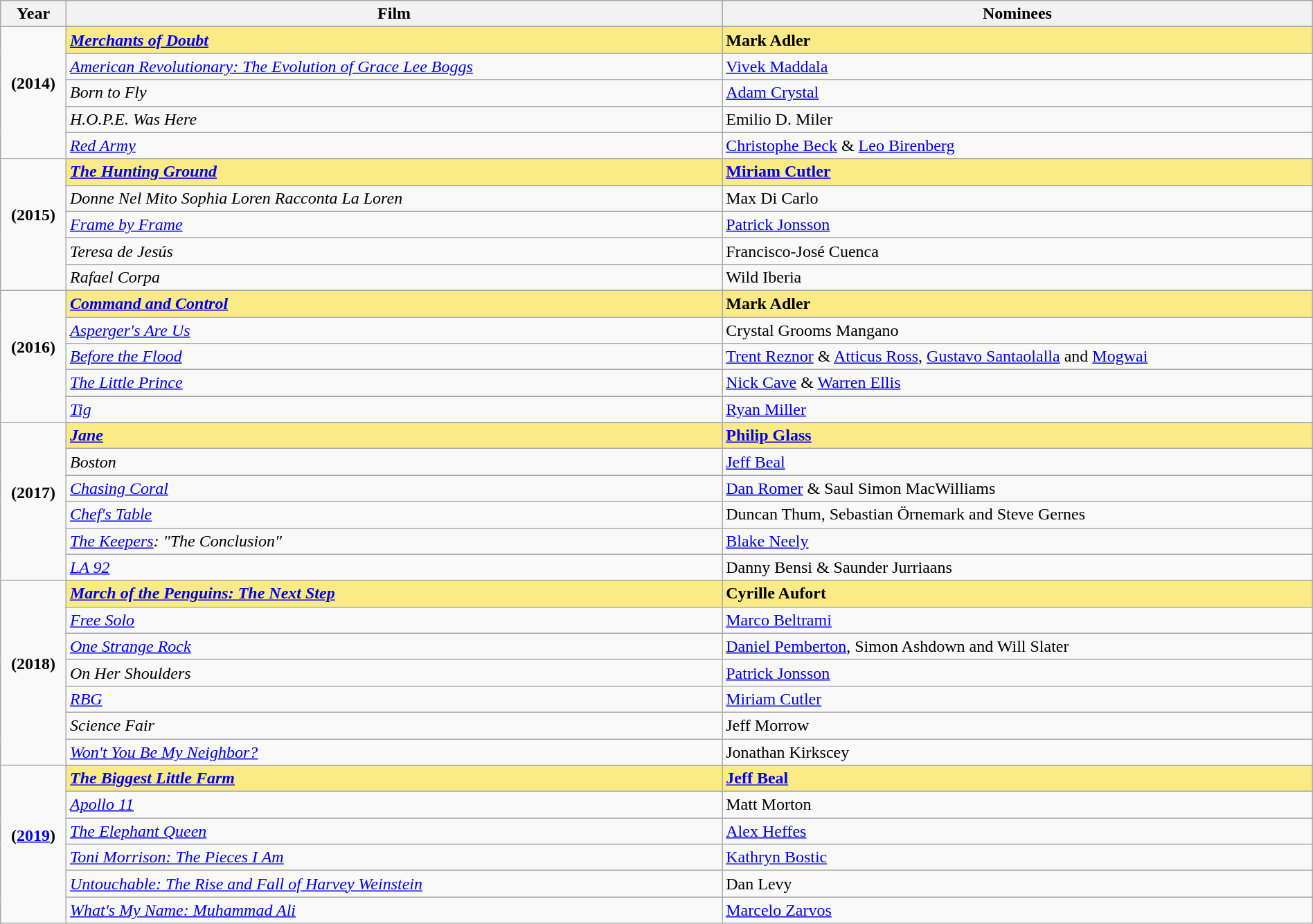<table class="wikitable" style="width:100%">
<tr bgcolor="#bebebe">
<th width="5%">Year</th>
<th width="50%">Film</th>
<th width="45%">Nominees</th>
</tr>
<tr>
<td rowspan=6 style="text-align:center"><strong>(2014)</strong><br> <br></td>
</tr>
<tr style="background:#FAEB86">
<td><strong><em><a href='#'>Merchants of Doubt</a></em></strong></td>
<td><strong>Mark Adler</strong></td>
</tr>
<tr>
<td><em><a href='#'>American Revolutionary: The Evolution of Grace Lee Boggs</a></em></td>
<td><a href='#'>Vivek Maddala</a></td>
</tr>
<tr>
<td><em>Born to Fly</em></td>
<td><a href='#'>Adam Crystal</a></td>
</tr>
<tr>
<td><em>H.O.P.E. Was Here</em></td>
<td>Emilio D. Miler</td>
</tr>
<tr>
<td><em><a href='#'>Red Army</a></em></td>
<td><a href='#'>Christophe Beck</a> & <a href='#'>Leo Birenberg</a></td>
</tr>
<tr>
<td rowspan=6 style="text-align:center"><strong>(2015)</strong><br> <br></td>
</tr>
<tr style="background:#FAEB86">
<td><strong><em><a href='#'>The Hunting Ground</a></em></strong></td>
<td><strong><a href='#'>Miriam Cutler</a></strong></td>
</tr>
<tr>
<td><em>Donne Nel Mito Sophia Loren Racconta La Loren</em></td>
<td>Max Di Carlo</td>
</tr>
<tr>
<td><em><a href='#'>Frame by Frame</a></em></td>
<td><a href='#'>Patrick Jonsson</a></td>
</tr>
<tr>
<td><em>Teresa de Jesús</em></td>
<td>Francisco-José Cuenca</td>
</tr>
<tr>
<td><em>Rafael Corpa</em></td>
<td>Wild Iberia</td>
</tr>
<tr>
<td rowspan=6 style="text-align:center"><strong>(2016)</strong><br> <br></td>
</tr>
<tr style="background:#FAEB86">
<td><strong><em><a href='#'>Command and Control</a></em></strong></td>
<td><strong>Mark Adler</strong></td>
</tr>
<tr>
<td><em><a href='#'>Asperger's Are Us</a></em></td>
<td>Crystal Grooms Mangano</td>
</tr>
<tr>
<td><em><a href='#'>Before the Flood</a></em></td>
<td><a href='#'>Trent Reznor</a> & <a href='#'>Atticus Ross</a>, <a href='#'>Gustavo Santaolalla</a> and <a href='#'>Mogwai</a></td>
</tr>
<tr>
<td><em><a href='#'>The Little Prince</a></em></td>
<td><a href='#'>Nick Cave</a> & <a href='#'>Warren Ellis</a></td>
</tr>
<tr>
<td><em><a href='#'>Tig</a></em></td>
<td><a href='#'>Ryan Miller</a></td>
</tr>
<tr>
<td rowspan=7 style="text-align:center"><strong>(2017)</strong><br> <br></td>
</tr>
<tr style="background:#FAEB86">
<td><strong><em><a href='#'>Jane</a></em></strong></td>
<td><strong><a href='#'>Philip Glass</a></strong></td>
</tr>
<tr>
<td><em>Boston</em></td>
<td><a href='#'>Jeff Beal</a></td>
</tr>
<tr>
<td><em><a href='#'>Chasing Coral</a></em></td>
<td><a href='#'>Dan Romer</a> & Saul Simon MacWilliams</td>
</tr>
<tr>
<td><em><a href='#'>Chef's Table</a></em></td>
<td>Duncan Thum, Sebastian Örnemark and Steve Gernes</td>
</tr>
<tr>
<td><em><a href='#'>The Keepers</a>: "The Conclusion"</em></td>
<td><a href='#'>Blake Neely</a></td>
</tr>
<tr>
<td><em><a href='#'>LA 92</a></em></td>
<td>Danny Bensi & Saunder Jurriaans</td>
</tr>
<tr>
<td rowspan=8 style="text-align:center"><strong>(2018)</strong><br> <br></td>
</tr>
<tr style="background:#FAEB86">
<td><strong><em><a href='#'>March of the Penguins: The Next Step</a></em></strong></td>
<td><strong>Cyrille Aufort</strong></td>
</tr>
<tr>
<td><em><a href='#'>Free Solo</a></em></td>
<td><a href='#'>Marco Beltrami</a></td>
</tr>
<tr>
<td><em><a href='#'>One Strange Rock</a></em></td>
<td><a href='#'>Daniel Pemberton</a>, Simon Ashdown and Will Slater</td>
</tr>
<tr>
<td><em>On Her Shoulders</em></td>
<td><a href='#'>Patrick Jonsson</a></td>
</tr>
<tr>
<td><em><a href='#'>RBG</a></em></td>
<td><a href='#'>Miriam Cutler</a></td>
</tr>
<tr>
<td><em>Science Fair</em></td>
<td>Jeff Morrow</td>
</tr>
<tr>
<td><em><a href='#'>Won't You Be My Neighbor?</a></em></td>
<td>Jonathan Kirkscey</td>
</tr>
<tr>
<td rowspan=7 style="text-align:center"><strong>(<a href='#'>2019</a>)</strong><br> <br> </td>
</tr>
<tr style="background:#FAEB86">
<td><strong><em><a href='#'>The Biggest Little Farm</a></em></strong></td>
<td><strong><a href='#'>Jeff Beal</a></strong></td>
</tr>
<tr>
<td><em><a href='#'>Apollo 11</a></em></td>
<td>Matt Morton</td>
</tr>
<tr>
<td><em><a href='#'>The Elephant Queen</a></em></td>
<td><a href='#'>Alex Heffes</a></td>
</tr>
<tr>
<td><em><a href='#'>Toni Morrison: The Pieces I Am</a></em></td>
<td><a href='#'>Kathryn Bostic</a></td>
</tr>
<tr>
<td><em><a href='#'>Untouchable: The Rise and Fall of Harvey Weinstein</a></em></td>
<td>Dan Levy</td>
</tr>
<tr>
<td><em><a href='#'>What's My Name: Muhammad Ali</a></em></td>
<td><a href='#'>Marcelo Zarvos</a></td>
</tr>
</table>
